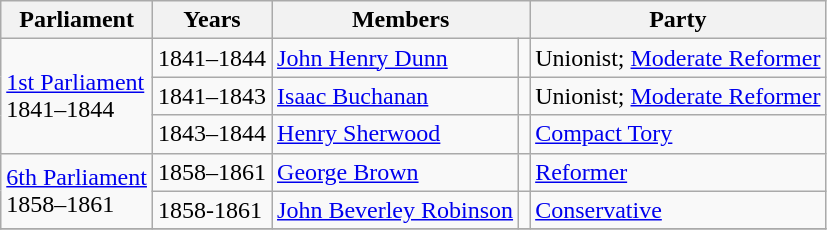<table class="wikitable">
<tr>
<th>Parliament</th>
<th>Years</th>
<th colspan="2">Members</th>
<th>Party</th>
</tr>
<tr>
<td rowspan="3"><a href='#'>1st Parliament</a><br>1841–1844</td>
<td>1841–1844</td>
<td><a href='#'>John Henry Dunn</a></td>
<td></td>
<td>Unionist;  <a href='#'>Moderate Reformer</a></td>
</tr>
<tr>
<td>1841–1843</td>
<td><a href='#'>Isaac Buchanan</a></td>
<td></td>
<td>Unionist;  <a href='#'>Moderate Reformer</a></td>
</tr>
<tr>
<td>1843–1844</td>
<td><a href='#'>Henry Sherwood</a></td>
<td></td>
<td><a href='#'>Compact Tory</a></td>
</tr>
<tr>
<td rowspan="2"><a href='#'>6th Parliament</a><br>1858–1861</td>
<td>1858–1861</td>
<td><a href='#'>George Brown</a></td>
<td></td>
<td><a href='#'>Reformer</a></td>
</tr>
<tr>
<td>1858-1861</td>
<td><a href='#'>John Beverley Robinson</a></td>
<td></td>
<td><a href='#'>Conservative</a></td>
</tr>
<tr>
</tr>
</table>
